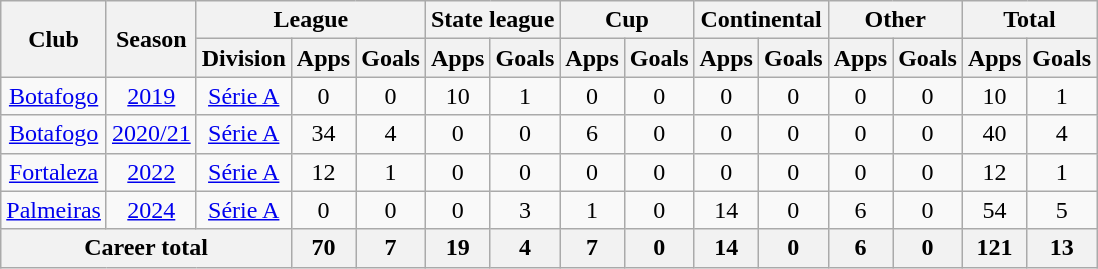<table class="wikitable" style="text-align: center">
<tr>
<th rowspan="2">Club</th>
<th rowspan="2">Season</th>
<th colspan="3">League</th>
<th colspan="2">State league</th>
<th colspan="2">Cup</th>
<th colspan="2">Continental</th>
<th colspan="2">Other</th>
<th colspan="2">Total</th>
</tr>
<tr>
<th>Division</th>
<th>Apps</th>
<th>Goals</th>
<th>Apps</th>
<th>Goals</th>
<th>Apps</th>
<th>Goals</th>
<th>Apps</th>
<th>Goals</th>
<th>Apps</th>
<th>Goals</th>
<th>Apps</th>
<th>Goals</th>
</tr>
<tr>
<td><a href='#'>Botafogo</a></td>
<td><a href='#'>2019</a></td>
<td><a href='#'>Série A</a></td>
<td>0</td>
<td>0</td>
<td>10</td>
<td>1</td>
<td>0</td>
<td>0</td>
<td>0</td>
<td>0</td>
<td>0</td>
<td>0</td>
<td>10</td>
<td>1</td>
</tr>
<tr>
<td><a href='#'>Botafogo</a></td>
<td><a href='#'>2020/21</a></td>
<td><a href='#'>Série A</a></td>
<td>34</td>
<td>4</td>
<td>0</td>
<td>0</td>
<td>6</td>
<td>0</td>
<td>0</td>
<td>0</td>
<td>0</td>
<td>0</td>
<td>40</td>
<td>4</td>
</tr>
<tr>
<td><a href='#'>Fortaleza</a></td>
<td><a href='#'>2022</a></td>
<td><a href='#'>Série A</a></td>
<td>12</td>
<td>1</td>
<td>0</td>
<td>0</td>
<td>0</td>
<td>0</td>
<td>0</td>
<td>0</td>
<td>0</td>
<td>0</td>
<td>12</td>
<td>1</td>
</tr>
<tr>
<td><a href='#'>Palmeiras</a></td>
<td><a href='#'>2024</a></td>
<td><a href='#'>Série A</a></td>
<td>0</td>
<td>0</td>
<td>0</td>
<td>3</td>
<td>1</td>
<td>0</td>
<td>14</td>
<td>0</td>
<td>6</td>
<td>0</td>
<td>54</td>
<td>5</td>
</tr>
<tr>
<th colspan="3"><strong>Career total</strong></th>
<th>70</th>
<th>7</th>
<th>19</th>
<th>4</th>
<th>7</th>
<th>0</th>
<th>14</th>
<th>0</th>
<th>6</th>
<th>0</th>
<th>121</th>
<th>13</th>
</tr>
</table>
